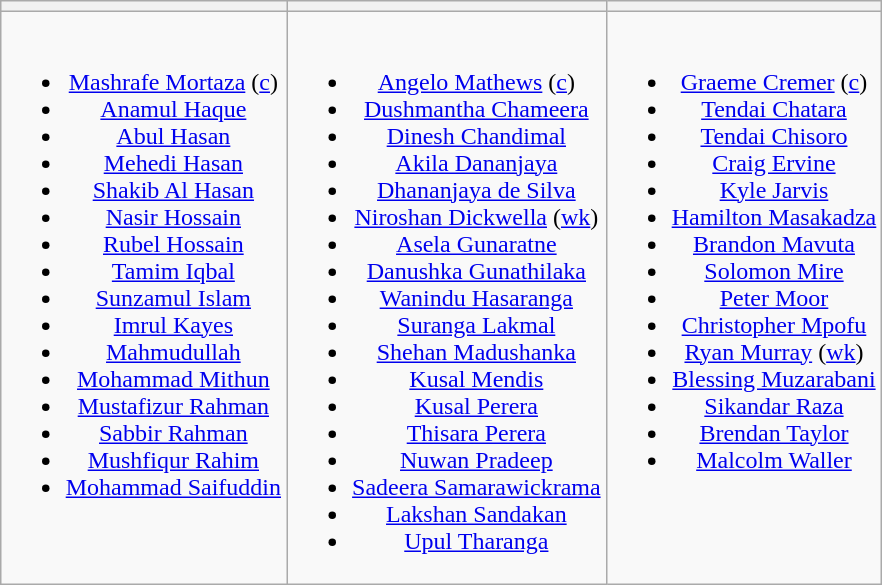<table class="wikitable" style="text-align:center; margin:auto">
<tr>
<th></th>
<th></th>
<th></th>
</tr>
<tr style="vertical-align:top">
<td><br><ul><li><a href='#'>Mashrafe Mortaza</a> (<a href='#'>c</a>)</li><li><a href='#'>Anamul Haque</a></li><li><a href='#'>Abul Hasan</a></li><li><a href='#'>Mehedi Hasan</a></li><li><a href='#'>Shakib Al Hasan</a></li><li><a href='#'>Nasir Hossain</a></li><li><a href='#'>Rubel Hossain</a></li><li><a href='#'>Tamim Iqbal</a></li><li><a href='#'>Sunzamul Islam</a></li><li><a href='#'>Imrul Kayes</a></li><li><a href='#'>Mahmudullah</a></li><li><a href='#'>Mohammad Mithun</a></li><li><a href='#'>Mustafizur Rahman</a></li><li><a href='#'>Sabbir Rahman</a></li><li><a href='#'>Mushfiqur Rahim</a></li><li><a href='#'>Mohammad Saifuddin</a></li></ul></td>
<td><br><ul><li><a href='#'>Angelo Mathews</a> (<a href='#'>c</a>)</li><li><a href='#'>Dushmantha Chameera</a></li><li><a href='#'>Dinesh Chandimal</a></li><li><a href='#'>Akila Dananjaya</a></li><li><a href='#'>Dhananjaya de Silva</a></li><li><a href='#'>Niroshan Dickwella</a> (<a href='#'>wk</a>)</li><li><a href='#'>Asela Gunaratne</a></li><li><a href='#'>Danushka Gunathilaka</a></li><li><a href='#'>Wanindu Hasaranga</a></li><li><a href='#'>Suranga Lakmal</a></li><li><a href='#'>Shehan Madushanka</a></li><li><a href='#'>Kusal Mendis</a></li><li><a href='#'>Kusal Perera</a></li><li><a href='#'>Thisara Perera</a></li><li><a href='#'>Nuwan Pradeep</a></li><li><a href='#'>Sadeera Samarawickrama</a></li><li><a href='#'>Lakshan Sandakan</a></li><li><a href='#'>Upul Tharanga</a></li></ul></td>
<td><br><ul><li><a href='#'>Graeme Cremer</a> (<a href='#'>c</a>)</li><li><a href='#'>Tendai Chatara</a></li><li><a href='#'>Tendai Chisoro</a></li><li><a href='#'>Craig Ervine</a></li><li><a href='#'>Kyle Jarvis</a></li><li><a href='#'>Hamilton Masakadza</a></li><li><a href='#'>Brandon Mavuta</a></li><li><a href='#'>Solomon Mire</a></li><li><a href='#'>Peter Moor</a></li><li><a href='#'>Christopher Mpofu</a></li><li><a href='#'>Ryan Murray</a> (<a href='#'>wk</a>)</li><li><a href='#'>Blessing Muzarabani</a></li><li><a href='#'>Sikandar Raza</a></li><li><a href='#'>Brendan Taylor</a></li><li><a href='#'>Malcolm Waller</a></li></ul></td>
</tr>
</table>
